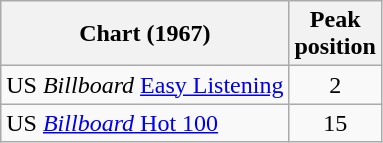<table class="wikitable sortable">
<tr>
<th>Chart (1967)</th>
<th>Peak<br>position</th>
</tr>
<tr>
<td align="left">US <em>Billboard</em> <a href='#'>Easy Listening</a></td>
<td align="center">2</td>
</tr>
<tr>
<td align="left">US <a href='#'><em>Billboard</em> Hot 100</a></td>
<td align="center">15</td>
</tr>
</table>
